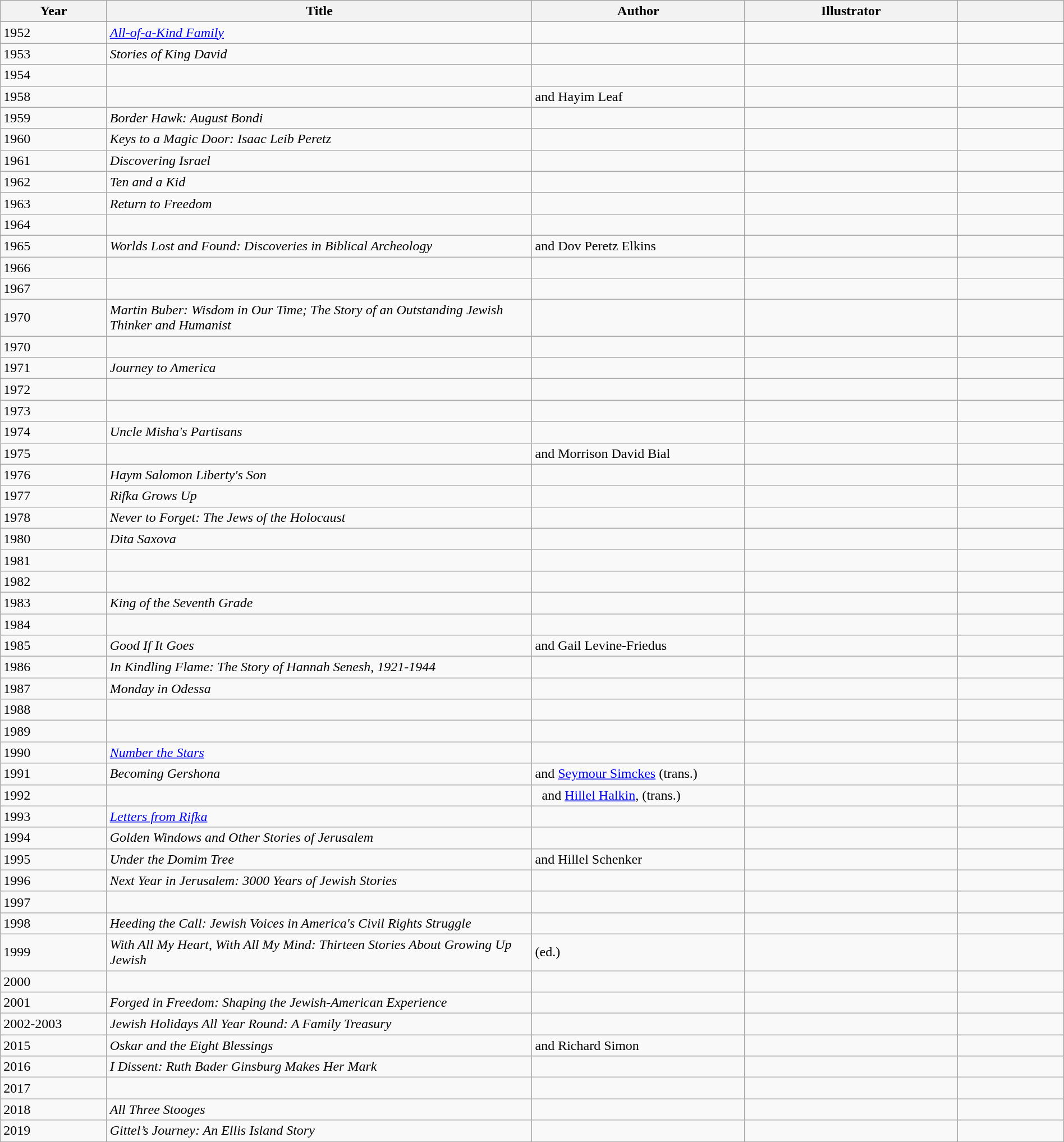<table class="wikitable sortable" style="width:100%">
<tr>
<th scope="col" style="width:10%">Year</th>
<th scope="col" style="width:40%">Title</th>
<th scope="col" width=20%>Author</th>
<th scope="col" width=20%>Illustrator</th>
<th scope="col" style="width:10%"></th>
</tr>
<tr>
<td>1952</td>
<td><em><a href='#'>All-of-a-Kind Family</a></em></td>
<td></td>
<td></td>
<td></td>
</tr>
<tr>
<td>1953</td>
<td><em>Stories of King David</em></td>
<td></td>
<td></td>
<td></td>
</tr>
<tr>
<td>1954</td>
<td><em></em></td>
<td></td>
<td></td>
<td></td>
</tr>
<tr>
<td>1958</td>
<td><em></em></td>
<td> and Hayim Leaf</td>
<td></td>
<td></td>
</tr>
<tr>
<td>1959</td>
<td><em>Border Hawk: August Bondi</em></td>
<td></td>
<td></td>
<td></td>
</tr>
<tr>
<td>1960</td>
<td><em>Keys to a Magic Door: Isaac Leib Peretz</em></td>
<td></td>
<td></td>
<td></td>
</tr>
<tr>
<td>1961</td>
<td><em>Discovering Israel</em></td>
<td></td>
<td></td>
<td></td>
</tr>
<tr>
<td>1962</td>
<td><em>Ten and a Kid</em></td>
<td></td>
<td></td>
<td></td>
</tr>
<tr>
<td>1963</td>
<td><em>Return to Freedom</em></td>
<td></td>
<td></td>
<td></td>
</tr>
<tr>
<td>1964</td>
<td><em></em></td>
<td></td>
<td></td>
<td></td>
</tr>
<tr>
<td>1965</td>
<td><em>Worlds Lost and Found: Discoveries in Biblical Archeology</em></td>
<td> and Dov Peretz Elkins</td>
<td></td>
<td></td>
</tr>
<tr>
<td>1966</td>
<td><em></em></td>
<td></td>
<td></td>
<td></td>
</tr>
<tr>
<td>1967</td>
<td><em></em></td>
<td></td>
<td></td>
<td></td>
</tr>
<tr>
<td>1970</td>
<td><em>Martin Buber: Wisdom in Our Time; The Story of an Outstanding Jewish Thinker and Humanist</em></td>
<td></td>
<td></td>
<td></td>
</tr>
<tr>
<td>1970</td>
<td><em></em></td>
<td></td>
<td></td>
<td></td>
</tr>
<tr>
<td>1971</td>
<td><em>Journey to America</em></td>
<td></td>
<td></td>
<td></td>
</tr>
<tr>
<td>1972</td>
<td><em></em></td>
<td></td>
<td></td>
<td></td>
</tr>
<tr>
<td>1973</td>
<td><em></em></td>
<td></td>
<td></td>
<td></td>
</tr>
<tr>
<td>1974</td>
<td><em>Uncle Misha's Partisans</em></td>
<td></td>
<td></td>
<td></td>
</tr>
<tr>
<td>1975</td>
<td><em></em></td>
<td> and Morrison David Bial</td>
<td></td>
<td></td>
</tr>
<tr>
<td>1976</td>
<td><em>Haym Salomon Liberty's Son</em></td>
<td></td>
<td></td>
<td></td>
</tr>
<tr>
<td>1977</td>
<td><em>Rifka Grows Up</em></td>
<td></td>
<td></td>
<td></td>
</tr>
<tr>
<td>1978</td>
<td><em>Never to Forget: The Jews of the Holocaust</em></td>
<td></td>
<td></td>
<td></td>
</tr>
<tr>
<td>1980</td>
<td><em>Dita Saxova</em></td>
<td></td>
<td></td>
<td></td>
</tr>
<tr>
<td>1981</td>
<td><em></em></td>
<td></td>
<td></td>
<td></td>
</tr>
<tr>
<td>1982</td>
<td><em></em></td>
<td></td>
<td></td>
<td></td>
</tr>
<tr>
<td>1983</td>
<td><em>King of the Seventh Grade</em></td>
<td></td>
<td></td>
<td></td>
</tr>
<tr>
<td>1984</td>
<td><em></em></td>
<td></td>
<td></td>
<td></td>
</tr>
<tr>
<td>1985</td>
<td><em>Good If It Goes</em></td>
<td> and Gail Levine-Friedus</td>
<td></td>
<td></td>
</tr>
<tr>
<td>1986</td>
<td><em>In Kindling Flame: The Story of Hannah Senesh, 1921-1944</em></td>
<td></td>
<td></td>
<td></td>
</tr>
<tr>
<td>1987</td>
<td><em>Monday in Odessa</em></td>
<td></td>
<td></td>
<td></td>
</tr>
<tr>
<td>1988</td>
<td><em></em></td>
<td></td>
<td></td>
<td></td>
</tr>
<tr>
<td>1989</td>
<td><em></em></td>
<td></td>
<td></td>
<td></td>
</tr>
<tr>
<td>1990</td>
<td><em><a href='#'>Number the Stars</a></em></td>
<td></td>
<td></td>
<td></td>
</tr>
<tr>
<td>1991</td>
<td><em>Becoming Gershona</em></td>
<td> and <a href='#'>Seymour Simckes</a> (trans.)</td>
<td></td>
<td></td>
</tr>
<tr>
<td>1992</td>
<td><em></em></td>
<td>  and <a href='#'>Hillel Halkin</a>, (trans.)</td>
<td></td>
<td></td>
</tr>
<tr>
<td>1993</td>
<td><em><a href='#'>Letters from Rifka</a></em></td>
<td></td>
<td></td>
<td></td>
</tr>
<tr>
<td>1994</td>
<td><em>Golden Windows and Other Stories of Jerusalem</em></td>
<td></td>
<td></td>
<td></td>
</tr>
<tr>
<td>1995</td>
<td><em>Under the Domim Tree</em></td>
<td> and Hillel Schenker</td>
<td></td>
<td></td>
</tr>
<tr>
<td>1996</td>
<td><em>Next Year in Jerusalem: 3000 Years of Jewish Stories</em></td>
<td></td>
<td></td>
<td></td>
</tr>
<tr>
<td>1997</td>
<td><em></em></td>
<td></td>
<td></td>
<td></td>
</tr>
<tr>
<td>1998</td>
<td><em>Heeding the Call: Jewish Voices in America's Civil Rights Struggle</em></td>
<td></td>
<td></td>
<td></td>
</tr>
<tr>
<td>1999</td>
<td><em>With All My Heart, With All My Mind: Thirteen Stories About Growing Up Jewish</em></td>
<td> (ed.)</td>
<td></td>
<td></td>
</tr>
<tr>
<td>2000</td>
<td><em></em></td>
<td></td>
<td></td>
<td></td>
</tr>
<tr>
<td>2001</td>
<td><em>Forged in Freedom: Shaping the Jewish-American Experience</em></td>
<td></td>
<td></td>
<td></td>
</tr>
<tr>
<td>2002-2003</td>
<td><em>Jewish Holidays All Year Round: A Family Treasury</em></td>
<td></td>
<td></td>
<td></td>
</tr>
<tr>
<td>2015</td>
<td><em>Oskar and the Eight Blessings</em></td>
<td> and Richard Simon</td>
<td></td>
<td></td>
</tr>
<tr>
<td>2016</td>
<td><em>I Dissent: Ruth Bader Ginsburg Makes Her Mark</em></td>
<td></td>
<td></td>
<td></td>
</tr>
<tr>
<td>2017</td>
<td><em></em></td>
<td></td>
<td></td>
<td></td>
</tr>
<tr>
<td>2018</td>
<td><em>All Three Stooges</em></td>
<td></td>
<td></td>
<td></td>
</tr>
<tr>
<td>2019</td>
<td><em>Gittel’s Journey: An Ellis Island Story</em></td>
<td></td>
<td></td>
<td></td>
</tr>
</table>
